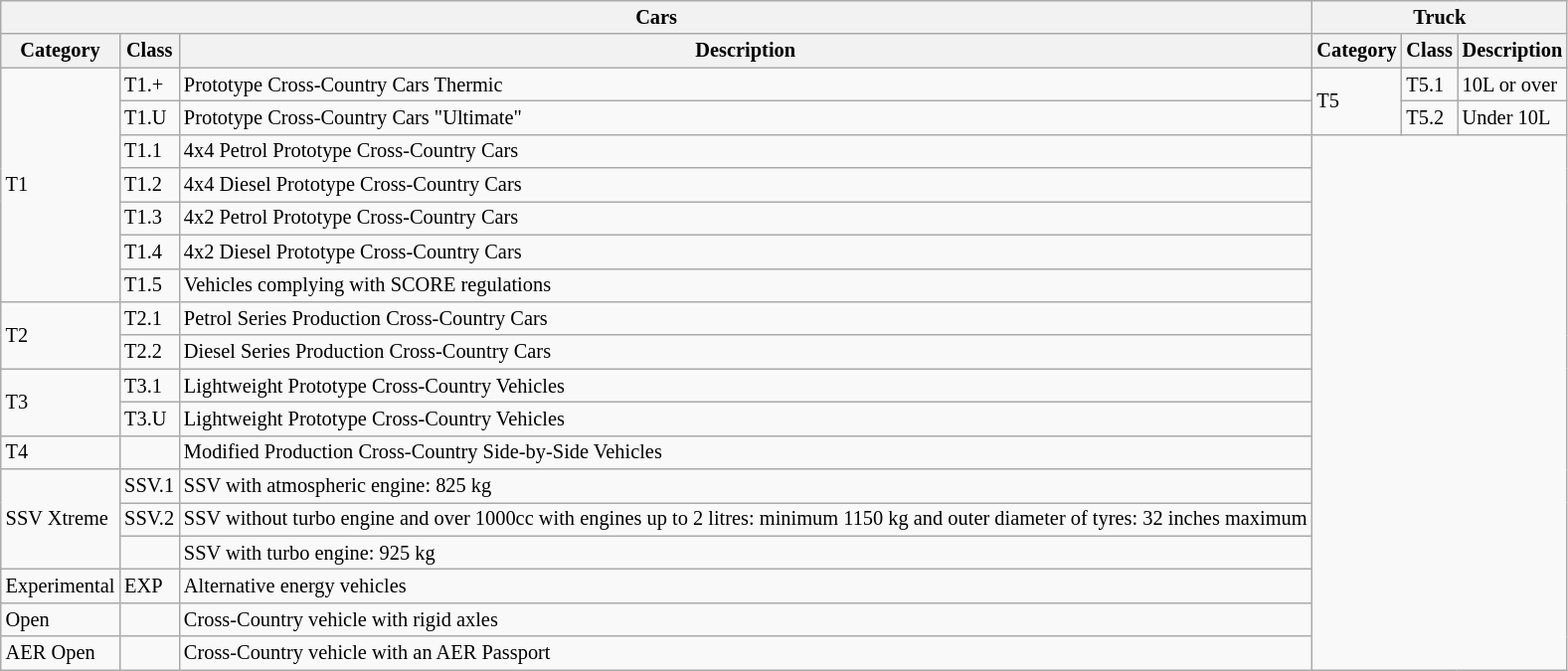<table class="wikitable" style="font-size:85%;">
<tr>
<th colspan="3">Cars</th>
<th colspan="3">Truck</th>
</tr>
<tr>
<th>Category</th>
<th>Class</th>
<th>Description</th>
<th>Category</th>
<th>Class</th>
<th>Description</th>
</tr>
<tr>
<td rowspan="7">T1</td>
<td>T1.+</td>
<td>Prototype Cross-Country Cars Thermic</td>
<td rowspan="2">T5</td>
<td>T5.1</td>
<td>10L or over</td>
</tr>
<tr>
<td>T1.U</td>
<td>Prototype Cross-Country Cars "Ultimate"</td>
<td>T5.2</td>
<td>Under 10L</td>
</tr>
<tr>
<td>T1.1</td>
<td>4x4 Petrol Prototype Cross-Country Cars</td>
<td colspan="3" rowspan="16"></td>
</tr>
<tr>
<td>T1.2</td>
<td>4x4 Diesel Prototype Cross-Country Cars</td>
</tr>
<tr>
<td>T1.3</td>
<td>4x2 Petrol Prototype Cross-Country Cars</td>
</tr>
<tr>
<td>T1.4</td>
<td>4x2 Diesel Prototype Cross-Country Cars</td>
</tr>
<tr>
<td>T1.5</td>
<td>Vehicles complying with SCORE regulations</td>
</tr>
<tr>
<td rowspan="2">T2</td>
<td>T2.1</td>
<td>Petrol Series Production Cross-Country Cars</td>
</tr>
<tr>
<td>T2.2</td>
<td>Diesel Series Production Cross-Country Cars</td>
</tr>
<tr>
<td rowspan="2">T3</td>
<td>T3.1</td>
<td>Lightweight Prototype Cross-Country Vehicles</td>
</tr>
<tr>
<td>T3.U</td>
<td>Lightweight Prototype Cross-Country Vehicles</td>
</tr>
<tr>
<td>T4</td>
<td></td>
<td>Modified Production Cross-Country Side-by-Side Vehicles</td>
</tr>
<tr>
<td rowspan="3">SSV Xtreme</td>
<td>SSV.1</td>
<td>SSV with atmospheric engine: 825 kg</td>
</tr>
<tr>
<td>SSV.2</td>
<td>SSV without turbo engine and over 1000cc with engines up to 2 litres: minimum 1150 kg and outer diameter of tyres: 32 inches maximum</td>
</tr>
<tr>
<td></td>
<td>SSV with turbo engine: 925 kg</td>
</tr>
<tr>
<td>Experimental</td>
<td>EXP</td>
<td>Alternative energy vehicles</td>
</tr>
<tr>
<td>Open</td>
<td></td>
<td>Cross-Country vehicle with rigid axles</td>
</tr>
<tr>
<td>AER Open</td>
<td></td>
<td>Cross-Country vehicle with an AER Passport</td>
</tr>
</table>
